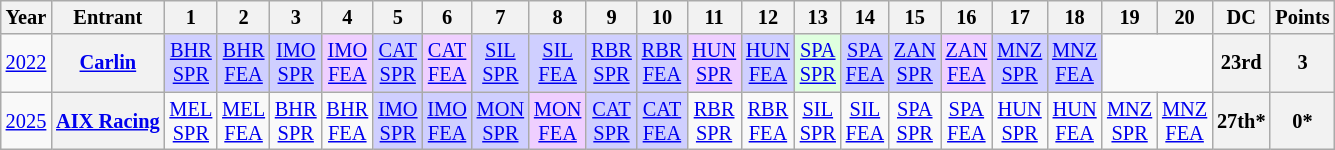<table class="wikitable" style="text-align:center; font-size:85%">
<tr>
<th>Year</th>
<th>Entrant</th>
<th>1</th>
<th>2</th>
<th>3</th>
<th>4</th>
<th>5</th>
<th>6</th>
<th>7</th>
<th>8</th>
<th>9</th>
<th>10</th>
<th>11</th>
<th>12</th>
<th>13</th>
<th>14</th>
<th>15</th>
<th>16</th>
<th>17</th>
<th>18</th>
<th>19</th>
<th>20</th>
<th>DC</th>
<th>Points</th>
</tr>
<tr>
<td><a href='#'>2022</a></td>
<th nowrap><a href='#'>Carlin</a></th>
<td style="background:#CFCFFF;"><a href='#'>BHR<br>SPR</a><br></td>
<td style="background:#CFCFFF;"><a href='#'>BHR<br>FEA</a><br></td>
<td style="background:#CFCFFF;"><a href='#'>IMO<br>SPR</a><br></td>
<td style="background:#EFCFFF;"><a href='#'>IMO<br>FEA</a><br></td>
<td style="background:#CFCFFF;"><a href='#'>CAT<br>SPR</a><br></td>
<td style="background:#EFCFFF;"><a href='#'>CAT<br>FEA</a><br></td>
<td style="background:#CFCFFF;"><a href='#'>SIL<br>SPR</a><br></td>
<td style="background:#CFCFFF;"><a href='#'>SIL<br>FEA</a><br></td>
<td style="background:#CFCFFF;"><a href='#'>RBR<br>SPR</a><br></td>
<td style="background:#CFCFFF;"><a href='#'>RBR<br>FEA</a><br></td>
<td style="background:#EFCFFF;"><a href='#'>HUN<br>SPR</a> <br></td>
<td style="background:#CFCFFF;"><a href='#'>HUN<br>FEA</a><br></td>
<td style="background:#DFFFDF;"><a href='#'>SPA<br>SPR</a><br></td>
<td style="background:#CFCFFF;"><a href='#'>SPA<br>FEA</a><br></td>
<td style="background:#CFCFFF;"><a href='#'>ZAN<br>SPR</a><br></td>
<td style="background:#EFCFFF;"><a href='#'>ZAN<br>FEA</a><br></td>
<td style="background:#CFCFFF;"><a href='#'>MNZ<br>SPR</a><br></td>
<td style="background:#CFCFFF;"><a href='#'>MNZ<br>FEA</a><br></td>
<td colspan=2></td>
<th>23rd</th>
<th>3</th>
</tr>
<tr>
<td><a href='#'>2025</a></td>
<th nowrap><a href='#'>AIX Racing</a></th>
<td style="background:#;"><a href='#'>MEL<br>SPR</a><br></td>
<td style="background:#;"><a href='#'>MEL<br>FEA</a><br></td>
<td style="background:#;"><a href='#'>BHR<br>SPR</a><br></td>
<td style="background:#;"><a href='#'>BHR<br>FEA</a><br></td>
<td style="background:#CFCFFF;"><a href='#'>IMO<br>SPR</a><br></td>
<td style="background:#CFCFFF;"><a href='#'>IMO<br>FEA</a><br></td>
<td style="background:#CFCFFF;"><a href='#'>MON<br>SPR</a><br></td>
<td style="background:#EFCFFF;"><a href='#'>MON<br>FEA</a><br></td>
<td style="background:#CFCFFF;"><a href='#'>CAT<br>SPR</a><br></td>
<td style="background:#CFCFFF;"><a href='#'>CAT<br>FEA</a><br></td>
<td style="background:#;"><a href='#'>RBR<br>SPR</a><br></td>
<td style="background:#;"><a href='#'>RBR<br>FEA</a><br></td>
<td style="background:#;"><a href='#'>SIL<br>SPR</a><br></td>
<td style="background:#;"><a href='#'>SIL<br>FEA</a><br></td>
<td style="background:#;"><a href='#'>SPA<br>SPR</a><br></td>
<td style="background:#;"><a href='#'>SPA<br>FEA</a><br></td>
<td style="background:#;"><a href='#'>HUN<br>SPR</a><br></td>
<td style="background:#;"><a href='#'>HUN<br>FEA</a><br></td>
<td style="background:#;"><a href='#'>MNZ<br>SPR</a><br></td>
<td style="background:#;"><a href='#'>MNZ<br>FEA</a><br></td>
<th>27th*</th>
<th>0*</th>
</tr>
</table>
